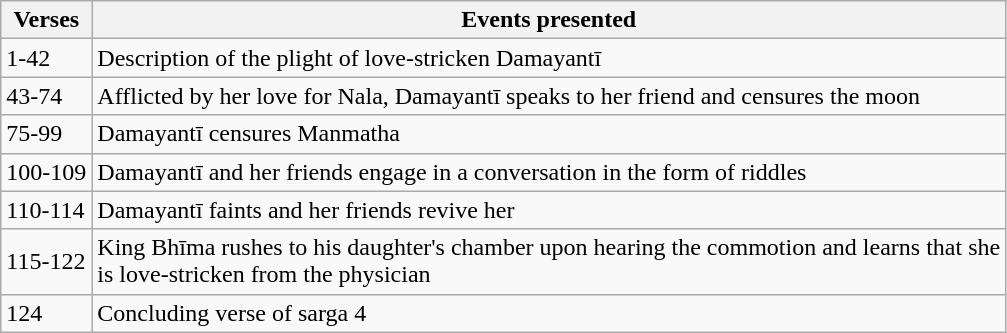<table class="wikitable">
<tr>
<th>Verses</th>
<th>Events presented</th>
</tr>
<tr>
<td>1-42</td>
<td>Description of the plight of love-stricken Damayantī</td>
</tr>
<tr>
<td>43-74</td>
<td>Afflicted by her love for Nala, Damayantī speaks to her friend and censures the moon</td>
</tr>
<tr>
<td>75-99</td>
<td>Damayantī censures Manmatha</td>
</tr>
<tr>
<td>100-109</td>
<td>Damayantī and her friends engage in a conversation in the form of riddles</td>
</tr>
<tr>
<td>110-114</td>
<td>Damayantī faints and her friends revive her</td>
</tr>
<tr>
<td>115-122</td>
<td>King Bhīma rushes to his daughter's chamber upon hearing the commotion and learns that she <br>is love-stricken from the physician</td>
</tr>
<tr>
<td>124</td>
<td>Concluding verse of sarga 4</td>
</tr>
</table>
